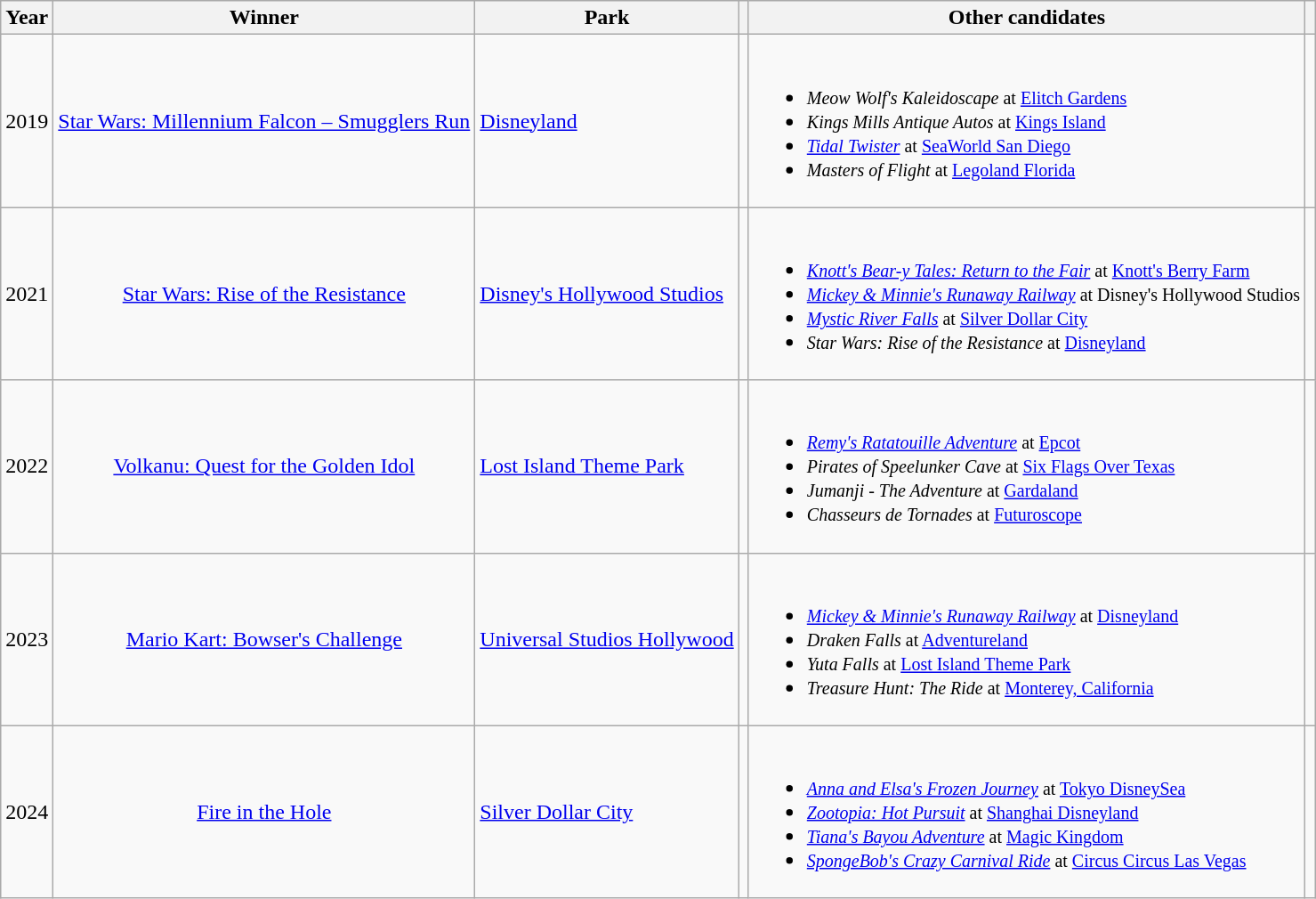<table class="wikitable sortable">
<tr>
<th>Year</th>
<th>Winner</th>
<th>Park</th>
<th class="unsortable"></th>
<th class="unsortable">Other candidates</th>
<th class="unsortable"></th>
</tr>
<tr>
<td align="center">2019</td>
<td align="center"><a href='#'>Star Wars: Millennium Falcon – Smugglers Run</a></td>
<td><a href='#'>Disneyland</a></td>
<td></td>
<td><br><ul><li><small><em>Meow Wolf's Kaleidoscape</em> at <a href='#'>Elitch Gardens</a></small></li><li><small><em>Kings Mills Antique Autos</em> at <a href='#'>Kings Island</a></small></li><li><small><em><a href='#'>Tidal Twister</a></em> at <a href='#'>SeaWorld San Diego</a></small></li><li><small><em>Masters of Flight</em> at <a href='#'>Legoland Florida</a></small></li></ul></td>
<td align="center"></td>
</tr>
<tr>
<td align="center">2021</td>
<td align="center"><a href='#'>Star Wars: Rise of the Resistance</a></td>
<td><a href='#'>Disney's Hollywood Studios</a></td>
<td></td>
<td><br><ul><li><small><em><a href='#'>Knott's Bear-y Tales: Return to the Fair</a></em> at <a href='#'>Knott's Berry Farm</a></small></li><li><small><em><a href='#'>Mickey & Minnie's Runaway Railway</a></em> at Disney's Hollywood Studios</small></li><li><small><em><a href='#'>Mystic River Falls</a></em> at <a href='#'>Silver Dollar City</a></small></li><li><small><em>Star Wars: Rise of the Resistance</em> at <a href='#'>Disneyland</a></small></li></ul></td>
<td align="center"></td>
</tr>
<tr>
<td align="center">2022</td>
<td align="center"><a href='#'>Volkanu: Quest for the Golden Idol</a></td>
<td><a href='#'>Lost Island Theme Park</a></td>
<td></td>
<td><br><ul><li><small><em><a href='#'>Remy's Ratatouille Adventure</a></em> at <a href='#'>Epcot</a></small></li><li><small><em>Pirates of Speelunker Cave</em> at <a href='#'>Six Flags Over Texas</a></small></li><li><small><em>Jumanji - The Adventure</em> at <a href='#'>Gardaland</a></small></li><li><small><em>Chasseurs de Tornades</em> at <a href='#'>Futuroscope</a></small></li></ul></td>
<td align="center"></td>
</tr>
<tr>
<td align="center">2023</td>
<td align="center"><a href='#'>Mario Kart: Bowser's Challenge</a></td>
<td><a href='#'>Universal Studios Hollywood</a></td>
<td></td>
<td><br><ul><li><small><em><a href='#'>Mickey & Minnie's Runaway Railway</a></em> at <a href='#'>Disneyland</a></small></li><li><small><em>Draken Falls</em> at <a href='#'>Adventureland</a></small></li><li><small><em>Yuta Falls</em> at <a href='#'>Lost Island Theme Park</a></small></li><li><small><em>Treasure Hunt: The Ride</em> at <a href='#'>Monterey, California</a></small></li></ul></td>
<td align="center"></td>
</tr>
<tr>
<td align="center">2024</td>
<td align="center"><a href='#'>Fire in the Hole</a></td>
<td><a href='#'>Silver Dollar City</a></td>
<td></td>
<td><br><ul><li><small><em><a href='#'>Anna and Elsa's Frozen Journey</a></em> at <a href='#'>Tokyo DisneySea</a></small></li><li><small><em><a href='#'>Zootopia: Hot Pursuit</a></em> at <a href='#'>Shanghai Disneyland</a></small></li><li><small><em><a href='#'>Tiana's Bayou Adventure</a></em> at <a href='#'>Magic Kingdom</a></small></li><li><small><em><a href='#'>SpongeBob's Crazy Carnival Ride</a></em> at <a href='#'>Circus Circus Las Vegas</a></small></li></ul></td>
<td></td>
</tr>
</table>
